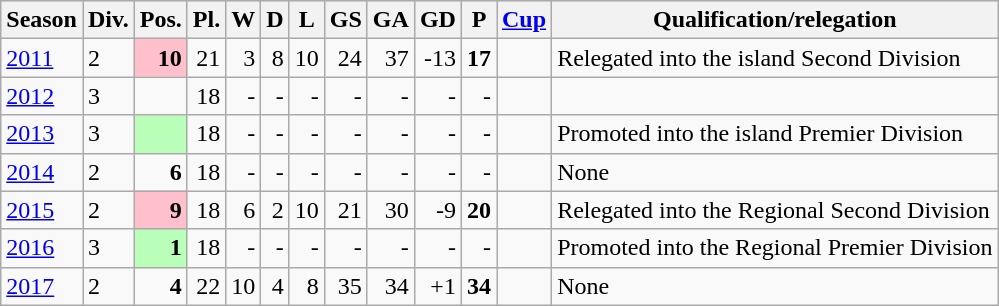<table class="wikitable">
<tr style="background:#efefef;">
<th>Season</th>
<th>Div.</th>
<th>Pos.</th>
<th>Pl.</th>
<th>W</th>
<th>D</th>
<th>L</th>
<th>GS</th>
<th>GA</th>
<th>GD</th>
<th>P</th>
<th><a href='#'>Cup</a></th>
<th>Qualification/relegation</th>
</tr>
<tr>
<td><a href='#'>2011</a></td>
<td>2</td>
<td align=right bgcolor=#FFC0CB><strong>10</strong></td>
<td align=right>21</td>
<td align=right>3</td>
<td align=right>8</td>
<td align=right>10</td>
<td align=right>24</td>
<td align=right>37</td>
<td align=right>-13</td>
<td align=right><strong>17</strong></td>
<td></td>
<td>Relegated into the island Second Division</td>
</tr>
<tr>
<td><a href='#'>2012</a></td>
<td>3</td>
<td align=right></td>
<td align=right>18</td>
<td align=right>-</td>
<td align=right>-</td>
<td align=right>-</td>
<td align=right>-</td>
<td align=right>-</td>
<td align=right>-</td>
<td align=right>-</td>
<td></td>
<td></td>
</tr>
<tr>
<td><a href='#'>2013</a></td>
<td>3</td>
<td align=right bgcolor=#B9FFB9></td>
<td align=right>18</td>
<td align=right>-</td>
<td align=right>-</td>
<td align=right>-</td>
<td align=right>-</td>
<td align=right>-</td>
<td align=right>-</td>
<td align=right>-</td>
<td></td>
<td>Promoted into the island Premier Division</td>
</tr>
<tr>
<td><a href='#'>2014</a></td>
<td>2</td>
<td align=right><strong>6</strong></td>
<td align=right>18</td>
<td align=right>-</td>
<td align=right>-</td>
<td align=right>-</td>
<td align=right>-</td>
<td align=right>-</td>
<td align=right>-</td>
<td align=right>-</td>
<td></td>
<td>None</td>
</tr>
<tr>
<td><a href='#'>2015</a></td>
<td>2</td>
<td align=right bgcolor=FFC0CB><strong>9</strong></td>
<td align=right>18</td>
<td align=right>6</td>
<td align=right>2</td>
<td align=right>10</td>
<td align=right>21</td>
<td align=right>30</td>
<td align=right>-9</td>
<td align=right><strong>20</strong></td>
<td></td>
<td>Relegated into the Regional Second Division</td>
</tr>
<tr>
<td><a href='#'>2016</a></td>
<td>3</td>
<td align=right bgcolor=#B9FFB9><strong>1</strong></td>
<td align=right>18</td>
<td align=right>-</td>
<td align=right>-</td>
<td align=right>-</td>
<td align=right>-</td>
<td align=right>-</td>
<td align=right>-</td>
<td align=right>-</td>
<td></td>
<td>Promoted into the Regional Premier Division</td>
</tr>
<tr>
<td><a href='#'>2017</a></td>
<td>2</td>
<td align=right><strong>4</strong></td>
<td align=right>22</td>
<td align=right>10</td>
<td align=right>4</td>
<td align=right>8</td>
<td align=right>35</td>
<td align=right>34</td>
<td align=right>+1</td>
<td align=right><strong>34</strong></td>
<td></td>
<td>None</td>
</tr>
</table>
